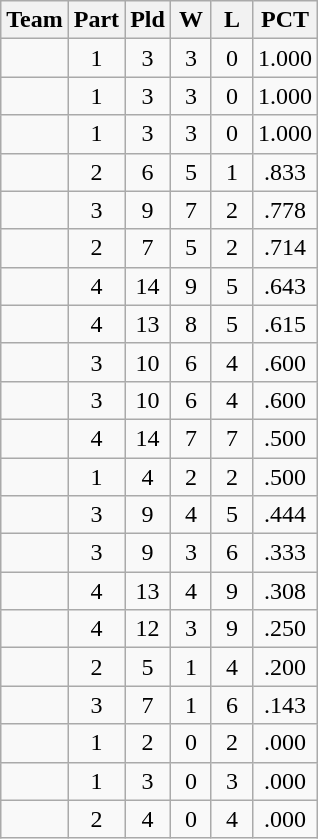<table class="wikitable sortable" style="text-align: center">
<tr>
<th>Team</th>
<th width=20>Part</th>
<th width=20>Pld</th>
<th width=20>W</th>
<th width=20>L</th>
<th width=20>PCT</th>
</tr>
<tr>
<td align=left></td>
<td>1</td>
<td>3</td>
<td>3</td>
<td>0</td>
<td>1.000</td>
</tr>
<tr>
<td align=left></td>
<td>1</td>
<td>3</td>
<td>3</td>
<td>0</td>
<td>1.000</td>
</tr>
<tr>
<td align=left></td>
<td>1</td>
<td>3</td>
<td>3</td>
<td>0</td>
<td>1.000</td>
</tr>
<tr>
<td align=left></td>
<td>2</td>
<td>6</td>
<td>5</td>
<td>1</td>
<td>.833</td>
</tr>
<tr>
<td align=left></td>
<td>3</td>
<td>9</td>
<td>7</td>
<td>2</td>
<td>.778</td>
</tr>
<tr>
<td align=left></td>
<td>2</td>
<td>7</td>
<td>5</td>
<td>2</td>
<td>.714</td>
</tr>
<tr>
<td align=left></td>
<td>4</td>
<td>14</td>
<td>9</td>
<td>5</td>
<td>.643</td>
</tr>
<tr>
<td align=left></td>
<td>4</td>
<td>13</td>
<td>8</td>
<td>5</td>
<td>.615</td>
</tr>
<tr>
<td align=left></td>
<td>3</td>
<td>10</td>
<td>6</td>
<td>4</td>
<td>.600</td>
</tr>
<tr>
<td align=left></td>
<td>3</td>
<td>10</td>
<td>6</td>
<td>4</td>
<td>.600</td>
</tr>
<tr>
<td align=left></td>
<td>4</td>
<td>14</td>
<td>7</td>
<td>7</td>
<td>.500</td>
</tr>
<tr>
<td align=left></td>
<td>1</td>
<td>4</td>
<td>2</td>
<td>2</td>
<td>.500</td>
</tr>
<tr>
<td align=left></td>
<td>3</td>
<td>9</td>
<td>4</td>
<td>5</td>
<td>.444</td>
</tr>
<tr>
<td align=left></td>
<td>3</td>
<td>9</td>
<td>3</td>
<td>6</td>
<td>.333</td>
</tr>
<tr>
<td align=left></td>
<td>4</td>
<td>13</td>
<td>4</td>
<td>9</td>
<td>.308</td>
</tr>
<tr>
<td align=left></td>
<td>4</td>
<td>12</td>
<td>3</td>
<td>9</td>
<td>.250</td>
</tr>
<tr>
<td align=left></td>
<td>2</td>
<td>5</td>
<td>1</td>
<td>4</td>
<td>.200</td>
</tr>
<tr>
<td align=left></td>
<td>3</td>
<td>7</td>
<td>1</td>
<td>6</td>
<td>.143</td>
</tr>
<tr>
<td align=left></td>
<td>1</td>
<td>2</td>
<td>0</td>
<td>2</td>
<td>.000</td>
</tr>
<tr>
<td align=left></td>
<td>1</td>
<td>3</td>
<td>0</td>
<td>3</td>
<td>.000</td>
</tr>
<tr>
<td align=left></td>
<td>2</td>
<td>4</td>
<td>0</td>
<td>4</td>
<td>.000</td>
</tr>
</table>
